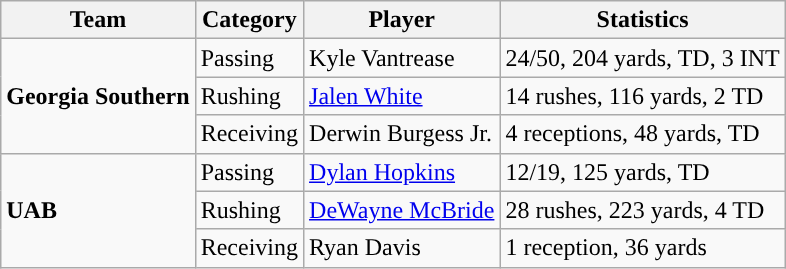<table class="wikitable" style="float: left;">
<tr>
<th>Team</th>
<th>Category</th>
<th>Player</th>
<th>Statistics</th>
</tr>
<tr>
<td rowspan=3><strong>Georgia Southern</strong></td>
<td>Passing</td>
<td>Kyle Vantrease</td>
<td>24/50, 204 yards, TD, 3 INT</td>
</tr>
<tr>
<td>Rushing</td>
<td><a href='#'>Jalen White</a></td>
<td>14 rushes, 116 yards, 2 TD</td>
</tr>
<tr>
<td>Receiving</td>
<td>Derwin Burgess Jr.</td>
<td>4 receptions, 48 yards, TD</td>
</tr>
<tr>
<td rowspan=3><strong>UAB</strong></td>
<td>Passing</td>
<td><a href='#'>Dylan Hopkins</a></td>
<td>12/19, 125 yards, TD</td>
</tr>
<tr>
<td>Rushing</td>
<td><a href='#'>DeWayne McBride</a></td>
<td>28 rushes, 223 yards, 4 TD</td>
</tr>
<tr>
<td>Receiving</td>
<td>Ryan Davis</td>
<td>1 reception, 36 yards</td>
</tr>
</table>
